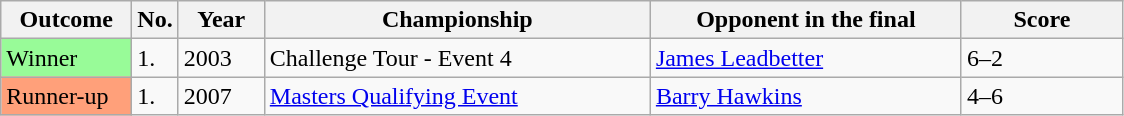<table class="sortable wikitable">
<tr>
<th width="80">Outcome</th>
<th width="20">No.</th>
<th width="50">Year</th>
<th style="width:250px;">Championship</th>
<th style="width:200px;">Opponent in the final</th>
<th style="width:100px;">Score</th>
</tr>
<tr>
<td style="background:#98fb98;">Winner</td>
<td>1.</td>
<td>2003</td>
<td>Challenge Tour - Event 4</td>
<td> <a href='#'>James Leadbetter</a></td>
<td>6–2</td>
</tr>
<tr>
<td style="background:#ffa07a;">Runner-up</td>
<td>1.</td>
<td>2007</td>
<td><a href='#'>Masters Qualifying Event</a></td>
<td> <a href='#'>Barry Hawkins</a></td>
<td>4–6</td>
</tr>
</table>
